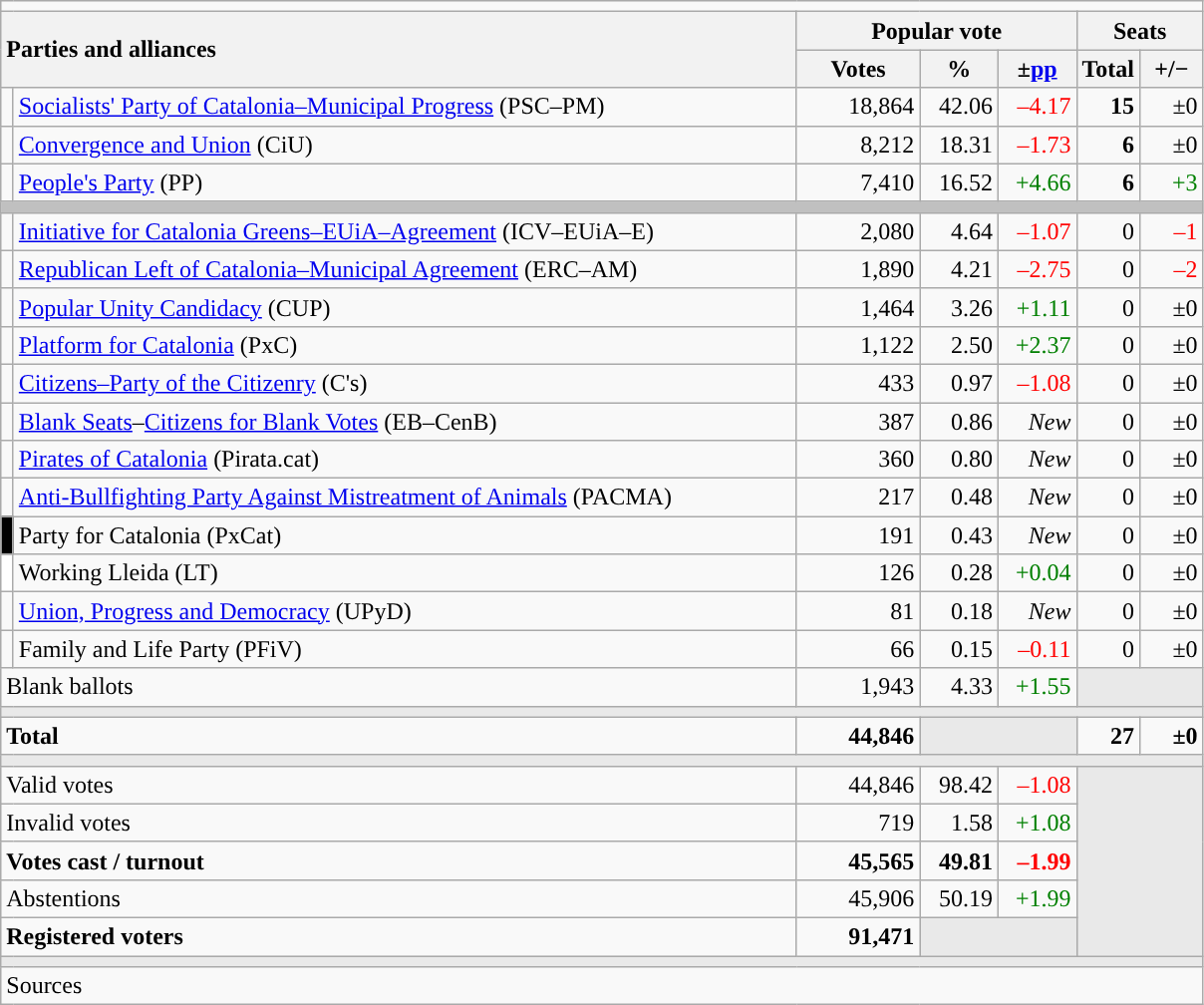<table class="wikitable" style="text-align:right;">
<tr>
<td colspan="7"></td>
</tr>
<tr>
<th style="text-align:left;" rowspan="2" colspan="2" width="525">Parties and alliances</th>
<th colspan="3">Popular vote</th>
<th colspan="2">Seats</th>
</tr>
<tr>
<th width="75">Votes</th>
<th width="45">%</th>
<th width="45">±<a href='#'>pp</a></th>
<th width="35">Total</th>
<th width="35">+/−</th>
</tr>
<tr>
<td width="1" style="color:inherit;background:"></td>
<td align="left"><a href='#'>Socialists' Party of Catalonia–Municipal Progress</a> (PSC–PM)</td>
<td>18,864</td>
<td>42.06</td>
<td style="color:red;">–4.17</td>
<td><strong>15</strong></td>
<td>±0</td>
</tr>
<tr>
<td style="color:inherit;background:"></td>
<td align="left"><a href='#'>Convergence and Union</a> (CiU)</td>
<td>8,212</td>
<td>18.31</td>
<td style="color:red;">–1.73</td>
<td><strong>6</strong></td>
<td>±0</td>
</tr>
<tr>
<td style="color:inherit;background:"></td>
<td align="left"><a href='#'>People's Party</a> (PP)</td>
<td>7,410</td>
<td>16.52</td>
<td style="color:green;">+4.66</td>
<td><strong>6</strong></td>
<td style="color:green;">+3</td>
</tr>
<tr>
<td colspan="7" style="color:inherit;background:#C0C0C0"></td>
</tr>
<tr>
<td style="color:inherit;background:"></td>
<td align="left"><a href='#'>Initiative for Catalonia Greens–EUiA–Agreement</a> (ICV–EUiA–E)</td>
<td>2,080</td>
<td>4.64</td>
<td style="color:red;">–1.07</td>
<td>0</td>
<td style="color:red;">–1</td>
</tr>
<tr>
<td style="color:inherit;background:"></td>
<td align="left"><a href='#'>Republican Left of Catalonia–Municipal Agreement</a> (ERC–AM)</td>
<td>1,890</td>
<td>4.21</td>
<td style="color:red;">–2.75</td>
<td>0</td>
<td style="color:red;">–2</td>
</tr>
<tr>
<td style="color:inherit;background:"></td>
<td align="left"><a href='#'>Popular Unity Candidacy</a> (CUP)</td>
<td>1,464</td>
<td>3.26</td>
<td style="color:green;">+1.11</td>
<td>0</td>
<td>±0</td>
</tr>
<tr>
<td style="color:inherit;background:"></td>
<td align="left"><a href='#'>Platform for Catalonia</a> (PxC)</td>
<td>1,122</td>
<td>2.50</td>
<td style="color:green;">+2.37</td>
<td>0</td>
<td>±0</td>
</tr>
<tr>
<td style="color:inherit;background:"></td>
<td align="left"><a href='#'>Citizens–Party of the Citizenry</a> (C's)</td>
<td>433</td>
<td>0.97</td>
<td style="color:red;">–1.08</td>
<td>0</td>
<td>±0</td>
</tr>
<tr>
<td style="color:inherit;background:"></td>
<td align="left"><a href='#'>Blank Seats</a>–<a href='#'>Citizens for Blank Votes</a> (EB–CenB)</td>
<td>387</td>
<td>0.86</td>
<td><em>New</em></td>
<td>0</td>
<td>±0</td>
</tr>
<tr>
<td style="color:inherit;background:"></td>
<td align="left"><a href='#'>Pirates of Catalonia</a> (Pirata.cat)</td>
<td>360</td>
<td>0.80</td>
<td><em>New</em></td>
<td>0</td>
<td>±0</td>
</tr>
<tr>
<td style="color:inherit;background:"></td>
<td align="left"><a href='#'>Anti-Bullfighting Party Against Mistreatment of Animals</a> (PACMA)</td>
<td>217</td>
<td>0.48</td>
<td><em>New</em></td>
<td>0</td>
<td>±0</td>
</tr>
<tr>
<td bgcolor="black"></td>
<td align="left">Party for Catalonia (PxCat)</td>
<td>191</td>
<td>0.43</td>
<td><em>New</em></td>
<td>0</td>
<td>±0</td>
</tr>
<tr>
<td bgcolor="white"></td>
<td align="left">Working Lleida (LT)</td>
<td>126</td>
<td>0.28</td>
<td style="color:green;">+0.04</td>
<td>0</td>
<td>±0</td>
</tr>
<tr>
<td style="color:inherit;background:"></td>
<td align="left"><a href='#'>Union, Progress and Democracy</a> (UPyD)</td>
<td>81</td>
<td>0.18</td>
<td><em>New</em></td>
<td>0</td>
<td>±0</td>
</tr>
<tr>
<td style="color:inherit;background:"></td>
<td align="left">Family and Life Party (PFiV)</td>
<td>66</td>
<td>0.15</td>
<td style="color:red;">–0.11</td>
<td>0</td>
<td>±0</td>
</tr>
<tr>
<td align="left" colspan="2">Blank ballots</td>
<td>1,943</td>
<td>4.33</td>
<td style="color:green;">+1.55</td>
<td style="color:inherit;background:#E9E9E9" colspan="2"></td>
</tr>
<tr>
<td colspan="7" style="color:inherit;background:#E9E9E9"></td>
</tr>
<tr style="font-weight:bold;">
<td align="left" colspan="2">Total</td>
<td>44,846</td>
<td bgcolor="#E9E9E9" colspan="2"></td>
<td>27</td>
<td>±0</td>
</tr>
<tr>
<td colspan="7" style="color:inherit;background:#E9E9E9"></td>
</tr>
<tr>
<td align="left" colspan="2">Valid votes</td>
<td>44,846</td>
<td>98.42</td>
<td style="color:red;">–1.08</td>
<td bgcolor="#E9E9E9" colspan="2" rowspan="5"></td>
</tr>
<tr>
<td align="left" colspan="2">Invalid votes</td>
<td>719</td>
<td>1.58</td>
<td style="color:green;">+1.08</td>
</tr>
<tr style="font-weight:bold;">
<td align="left" colspan="2">Votes cast / turnout</td>
<td>45,565</td>
<td>49.81</td>
<td style="color:red;">–1.99</td>
</tr>
<tr>
<td align="left" colspan="2">Abstentions</td>
<td>45,906</td>
<td>50.19</td>
<td style="color:green;">+1.99</td>
</tr>
<tr style="font-weight:bold;">
<td align="left" colspan="2">Registered voters</td>
<td>91,471</td>
<td bgcolor="#E9E9E9" colspan="2"></td>
</tr>
<tr>
<td colspan="7" style="color:inherit;background:#E9E9E9"></td>
</tr>
<tr>
<td align="left" colspan="7">Sources</td>
</tr>
</table>
